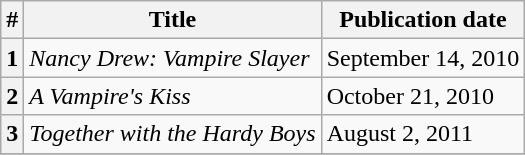<table class="wikitable">
<tr>
<th>#</th>
<th>Title</th>
<th>Publication date</th>
</tr>
<tr>
<th>1</th>
<td><em>Nancy Drew: Vampire Slayer</em></td>
<td>September 14, 2010</td>
</tr>
<tr>
<th>2</th>
<td><em>A Vampire's Kiss</em></td>
<td>October 21, 2010</td>
</tr>
<tr>
<th>3</th>
<td><em>Together with the Hardy Boys</em></td>
<td>August 2, 2011</td>
</tr>
<tr>
</tr>
</table>
